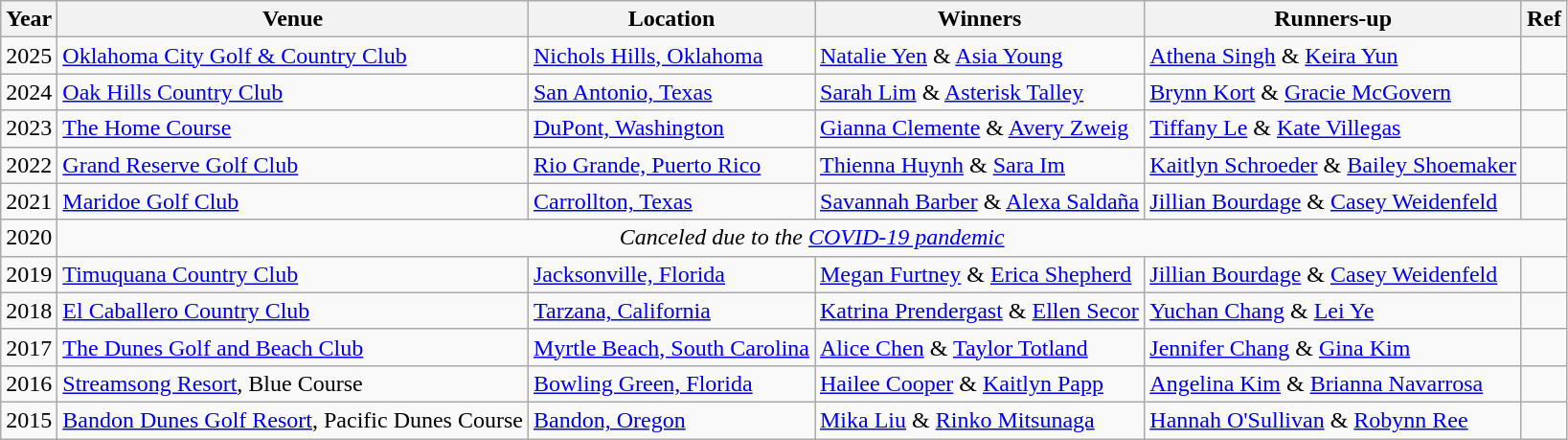<table class=wikitable>
<tr>
<th>Year</th>
<th>Venue</th>
<th>Location</th>
<th>Winners</th>
<th>Runners-up</th>
<th>Ref</th>
</tr>
<tr>
<td>2025</td>
<td><a href='#'>Oklahoma City Golf & Country Club</a></td>
<td><a href='#'>Nichols Hills, Oklahoma</a></td>
<td> <a href='#'>Natalie Yen</a> &  <a href='#'>Asia Young</a></td>
<td> <a href='#'>Athena Singh</a> &  <a href='#'>Keira Yun</a></td>
<td></td>
</tr>
<tr>
<td>2024</td>
<td><a href='#'>Oak Hills Country Club</a></td>
<td><a href='#'>San Antonio, Texas</a></td>
<td> <a href='#'>Sarah Lim</a> &  <a href='#'>Asterisk Talley</a></td>
<td> <a href='#'>Brynn Kort</a> &  <a href='#'>Gracie McGovern</a></td>
<td></td>
</tr>
<tr>
<td>2023</td>
<td><a href='#'>The Home Course</a></td>
<td><a href='#'>DuPont, Washington</a></td>
<td> <a href='#'>Gianna Clemente</a> &  <a href='#'>Avery Zweig</a></td>
<td> <a href='#'>Tiffany Le</a> &  <a href='#'>Kate Villegas</a></td>
<td></td>
</tr>
<tr>
<td>2022</td>
<td><a href='#'>Grand Reserve Golf Club</a></td>
<td><a href='#'>Rio Grande, Puerto Rico</a></td>
<td> <a href='#'>Thienna Huynh</a> &  <a href='#'>Sara Im</a></td>
<td> <a href='#'>Kaitlyn Schroeder</a> &  <a href='#'>Bailey Shoemaker</a></td>
<td></td>
</tr>
<tr>
<td>2021</td>
<td><a href='#'>Maridoe Golf Club</a></td>
<td><a href='#'>Carrollton, Texas</a></td>
<td> <a href='#'>Savannah Barber</a> &  <a href='#'>Alexa Saldaña</a></td>
<td> <a href='#'>Jillian Bourdage</a> &  <a href='#'>Casey Weidenfeld</a></td>
<td></td>
</tr>
<tr>
<td>2020</td>
<td colspan=5; ; align=center><em>Canceled due to the <a href='#'>COVID-19 pandemic</a></em></td>
</tr>
<tr>
<td>2019</td>
<td><a href='#'>Timuquana Country Club</a></td>
<td><a href='#'>Jacksonville, Florida</a></td>
<td> <a href='#'>Megan Furtney</a> &  <a href='#'>Erica Shepherd</a></td>
<td> <a href='#'>Jillian Bourdage</a> &  <a href='#'>Casey Weidenfeld</a></td>
<td></td>
</tr>
<tr>
<td>2018</td>
<td><a href='#'>El Caballero Country Club</a></td>
<td><a href='#'>Tarzana, California</a></td>
<td> <a href='#'>Katrina Prendergast</a> &  <a href='#'>Ellen Secor</a></td>
<td> <a href='#'>Yuchan Chang</a> &  <a href='#'>Lei Ye</a></td>
<td></td>
</tr>
<tr>
<td>2017</td>
<td><a href='#'>The Dunes Golf and Beach Club</a></td>
<td><a href='#'>Myrtle Beach, South Carolina</a></td>
<td> <a href='#'>Alice Chen</a> &  <a href='#'>Taylor Totland</a></td>
<td> <a href='#'>Jennifer Chang</a> &  <a href='#'>Gina Kim</a></td>
<td></td>
</tr>
<tr>
<td>2016</td>
<td><a href='#'>Streamsong Resort</a>, Blue Course</td>
<td><a href='#'>Bowling Green, Florida</a></td>
<td> <a href='#'>Hailee Cooper</a> &  <a href='#'>Kaitlyn Papp</a></td>
<td> <a href='#'>Angelina Kim</a> &  <a href='#'>Brianna Navarrosa</a></td>
<td></td>
</tr>
<tr>
<td>2015</td>
<td><a href='#'>Bandon Dunes Golf Resort</a>, Pacific Dunes Course</td>
<td><a href='#'>Bandon, Oregon</a></td>
<td> <a href='#'>Mika Liu</a> &  <a href='#'>Rinko Mitsunaga</a></td>
<td> <a href='#'>Hannah O'Sullivan</a> &  <a href='#'>Robynn Ree</a></td>
<td></td>
</tr>
</table>
